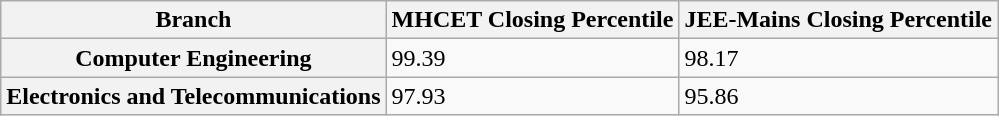<table class="wikitable plainrowheaders" border="1">
<tr>
<th scope="col">Branch</th>
<th scope="col">MHCET Closing Percentile</th>
<th scope="col">JEE-Mains Closing Percentile</th>
</tr>
<tr>
<th scope="row">Computer Engineering</th>
<td>99.39</td>
<td>98.17</td>
</tr>
<tr>
<th scope="row">Electronics and Telecommunications</th>
<td>97.93</td>
<td>95.86</td>
</tr>
</table>
